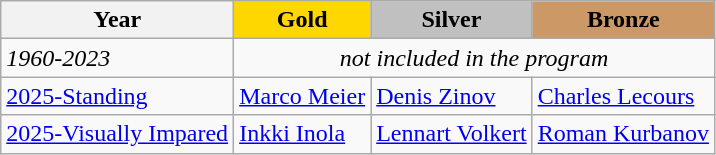<table class="wikitable">
<tr>
<th>Year</th>
<td align=center bgcolor=gold><strong>Gold</strong></td>
<td align=center bgcolor=silver><strong>Silver</strong></td>
<td align=center bgcolor=cc9966><strong>Bronze</strong></td>
</tr>
<tr>
<td><em>1960-2023</em></td>
<td colspan=3 align=center><em>not included in the program</em></td>
</tr>
<tr>
<td><a href='#'>2025-Standing</a></td>
<td> <a href='#'>Marco Meier</a></td>
<td> <a href='#'>Denis Zinov</a></td>
<td> <a href='#'>Charles Lecours</a></td>
</tr>
<tr>
<td><a href='#'>2025-Visually Impared</a></td>
<td> <a href='#'>Inkki Inola</a></td>
<td> <a href='#'>Lennart Volkert</a></td>
<td> <a href='#'>Roman Kurbanov</a></td>
</tr>
</table>
